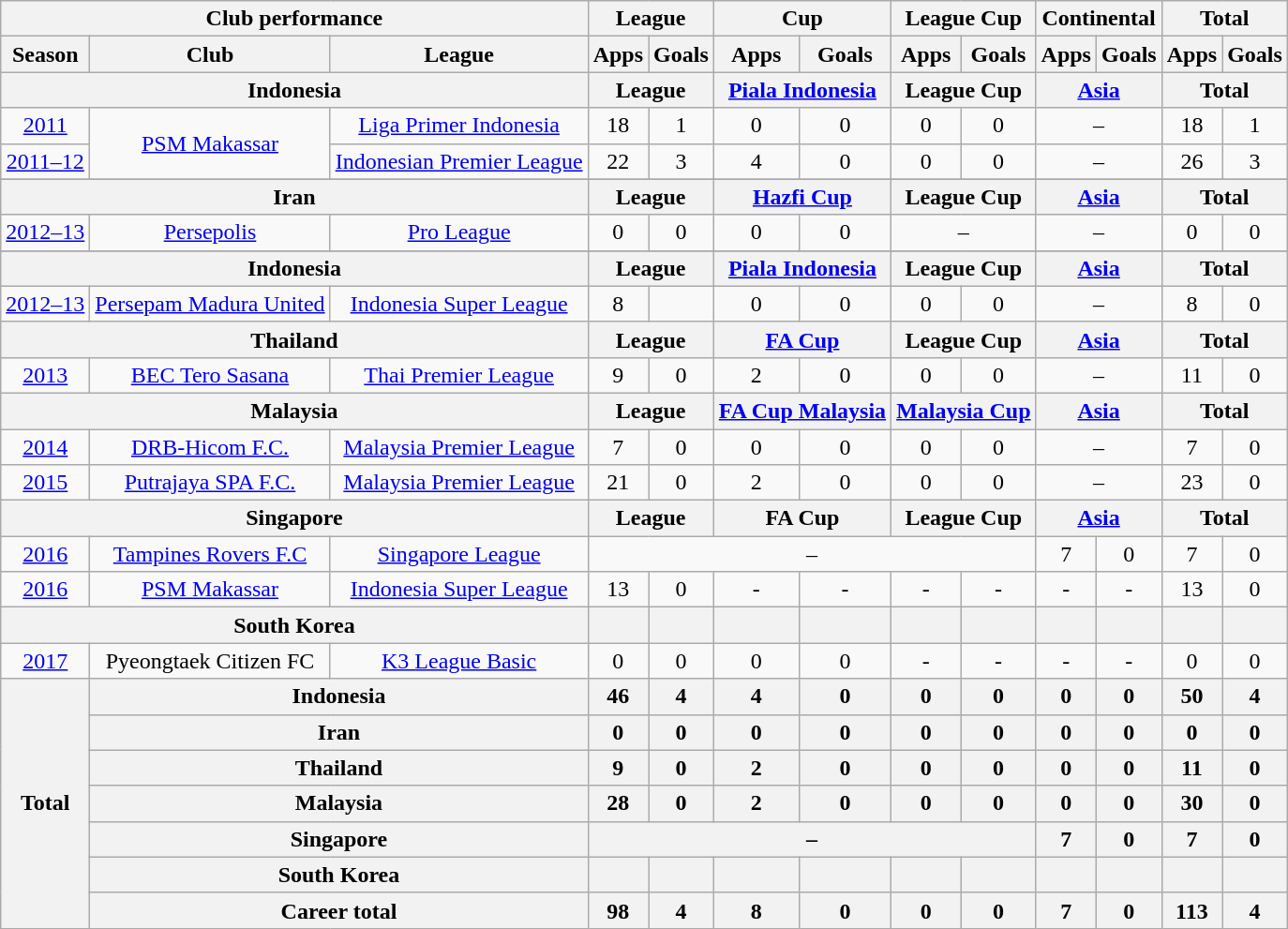<table class="wikitable" style="text-align:center">
<tr>
<th colspan=3>Club performance</th>
<th colspan=2>League</th>
<th colspan=2>Cup</th>
<th colspan=2>League Cup</th>
<th colspan=2>Continental</th>
<th colspan=2>Total</th>
</tr>
<tr>
<th>Season</th>
<th>Club</th>
<th>League</th>
<th>Apps</th>
<th>Goals</th>
<th>Apps</th>
<th>Goals</th>
<th>Apps</th>
<th>Goals</th>
<th>Apps</th>
<th>Goals</th>
<th>Apps</th>
<th>Goals</th>
</tr>
<tr>
<th colspan=3>Indonesia</th>
<th colspan=2>League</th>
<th colspan=2><a href='#'>Piala Indonesia</a></th>
<th colspan=2>League Cup</th>
<th colspan=2><a href='#'>Asia</a></th>
<th colspan=2>Total</th>
</tr>
<tr>
<td><a href='#'>2011</a></td>
<td rowspan="2"><a href='#'>PSM Makassar</a></td>
<td><a href='#'>Liga Primer Indonesia</a></td>
<td>18</td>
<td>1</td>
<td>0</td>
<td>0</td>
<td>0</td>
<td>0</td>
<td colspan="2">–</td>
<td>18</td>
<td>1</td>
</tr>
<tr>
<td><a href='#'>2011–12</a></td>
<td><a href='#'>Indonesian Premier League</a></td>
<td>22</td>
<td>3</td>
<td>4</td>
<td>0</td>
<td>0</td>
<td>0</td>
<td colspan="2">–</td>
<td>26</td>
<td>3</td>
</tr>
<tr>
</tr>
<tr>
<th colspan=3>Iran</th>
<th colspan=2>League</th>
<th colspan=2><a href='#'>Hazfi Cup</a></th>
<th colspan=2>League Cup</th>
<th colspan=2><a href='#'>Asia</a></th>
<th colspan=2>Total</th>
</tr>
<tr>
<td><a href='#'>2012–13</a></td>
<td><a href='#'>Persepolis</a></td>
<td><a href='#'>Pro League</a></td>
<td>0</td>
<td>0</td>
<td>0</td>
<td>0</td>
<td colspan="2">–</td>
<td colspan="2">–</td>
<td>0</td>
<td>0</td>
</tr>
<tr>
</tr>
<tr>
<th colspan=3>Indonesia</th>
<th colspan=2>League</th>
<th colspan=2><a href='#'>Piala Indonesia</a></th>
<th colspan=2>League Cup</th>
<th colspan=2><a href='#'>Asia</a></th>
<th colspan=2>Total</th>
</tr>
<tr>
<td><a href='#'>2012–13</a></td>
<td rowspan="1"><a href='#'>Persepam Madura United</a></td>
<td><a href='#'>Indonesia Super League</a></td>
<td>8</td>
<td></td>
<td>0</td>
<td>0</td>
<td>0</td>
<td>0</td>
<td colspan="2">–</td>
<td>8</td>
<td>0</td>
</tr>
<tr>
<th colspan="3">Thailand</th>
<th colspan="2">League</th>
<th colspan="2"><a href='#'>FA Cup</a></th>
<th colspan="2">League Cup</th>
<th colspan="2"><a href='#'>Asia</a></th>
<th colspan="2">Total</th>
</tr>
<tr>
<td><a href='#'>2013</a></td>
<td rowspan="1"><a href='#'>BEC Tero Sasana</a></td>
<td><a href='#'>Thai Premier League</a></td>
<td>9</td>
<td>0</td>
<td>2</td>
<td>0</td>
<td>0</td>
<td>0</td>
<td colspan="2">–</td>
<td>11</td>
<td>0</td>
</tr>
<tr>
<th colspan="3">Malaysia</th>
<th colspan="2">League</th>
<th colspan="2"><a href='#'>FA Cup Malaysia</a></th>
<th colspan="2"><a href='#'>Malaysia Cup</a></th>
<th colspan="2"><a href='#'>Asia</a></th>
<th colspan="2">Total</th>
</tr>
<tr>
<td><a href='#'>2014</a></td>
<td rowspan="1"><a href='#'>DRB-Hicom F.C.</a></td>
<td><a href='#'>Malaysia Premier League</a></td>
<td>7</td>
<td>0</td>
<td>0</td>
<td>0</td>
<td>0</td>
<td>0</td>
<td colspan="2">–</td>
<td>7</td>
<td>0</td>
</tr>
<tr>
<td><a href='#'>2015</a></td>
<td rowspan="1"><a href='#'>Putrajaya SPA F.C.</a></td>
<td><a href='#'>Malaysia Premier League</a></td>
<td>21</td>
<td>0</td>
<td>2</td>
<td>0</td>
<td>0</td>
<td>0</td>
<td colspan="2">–</td>
<td>23</td>
<td>0</td>
</tr>
<tr>
<th colspan="3">Singapore</th>
<th colspan="2">League</th>
<th colspan="2">FA Cup</th>
<th colspan="2">League Cup</th>
<th colspan="2"><a href='#'>Asia</a></th>
<th colspan="2">Total</th>
</tr>
<tr>
<td><a href='#'>2016</a></td>
<td><a href='#'>Tampines Rovers F.C</a></td>
<td><a href='#'>Singapore League</a></td>
<td colspan="6">–</td>
<td>7</td>
<td>0</td>
<td>7</td>
<td>0</td>
</tr>
<tr>
<td><a href='#'>2016</a></td>
<td><a href='#'>PSM Makassar</a></td>
<td><a href='#'>Indonesia Super League</a></td>
<td>13</td>
<td>0</td>
<td>-</td>
<td>-</td>
<td>-</td>
<td>-</td>
<td>-</td>
<td>-</td>
<td>13</td>
<td>0</td>
</tr>
<tr>
<th colspan="3">South Korea</th>
<th></th>
<th></th>
<th></th>
<th></th>
<th></th>
<th></th>
<th></th>
<th></th>
<th></th>
<th></th>
</tr>
<tr>
<td><a href='#'>2017</a></td>
<td>Pyeongtaek Citizen FC</td>
<td><a href='#'>K3 League Basic</a></td>
<td>0</td>
<td>0</td>
<td>0</td>
<td>0</td>
<td>-</td>
<td>-</td>
<td>-</td>
<td>-</td>
<td>0</td>
<td>0</td>
</tr>
<tr>
<th rowspan="7">Total</th>
<th colspan="2">Indonesia</th>
<th>46</th>
<th>4</th>
<th>4</th>
<th>0</th>
<th>0</th>
<th>0</th>
<th>0</th>
<th>0</th>
<th>50</th>
<th>4</th>
</tr>
<tr>
<th colspan=2>Iran</th>
<th>0</th>
<th>0</th>
<th>0</th>
<th>0</th>
<th>0</th>
<th>0</th>
<th>0</th>
<th>0</th>
<th>0</th>
<th>0</th>
</tr>
<tr>
<th colspan=2>Thailand</th>
<th>9</th>
<th>0</th>
<th>2</th>
<th>0</th>
<th>0</th>
<th>0</th>
<th>0</th>
<th>0</th>
<th>11</th>
<th>0</th>
</tr>
<tr>
<th colspan=2>Malaysia</th>
<th>28</th>
<th>0</th>
<th>2</th>
<th>0</th>
<th>0</th>
<th>0</th>
<th>0</th>
<th>0</th>
<th>30</th>
<th>0</th>
</tr>
<tr>
<th colspan="2">Singapore</th>
<th colspan="6">–</th>
<th>7</th>
<th>0</th>
<th>7</th>
<th>0</th>
</tr>
<tr>
<th colspan="2">South Korea</th>
<th></th>
<th></th>
<th></th>
<th></th>
<th></th>
<th></th>
<th></th>
<th></th>
<th></th>
<th></th>
</tr>
<tr>
<th colspan="2">Career total</th>
<th>98</th>
<th>4</th>
<th>8</th>
<th>0</th>
<th>0</th>
<th>0</th>
<th>7</th>
<th>0</th>
<th>113</th>
<th>4</th>
</tr>
</table>
